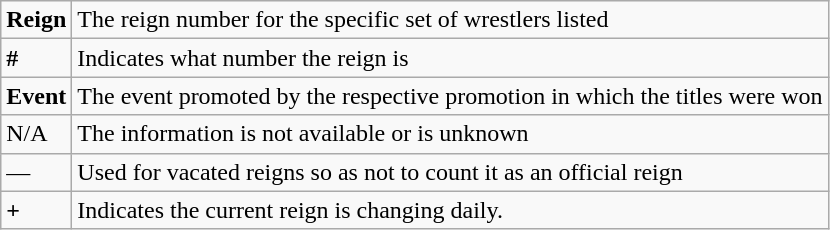<table class="wikitable">
<tr>
<td><strong>Reign</strong></td>
<td>The reign number for the specific set of wrestlers listed</td>
</tr>
<tr>
<td><strong>#</strong></td>
<td>Indicates what number the reign is</td>
</tr>
<tr>
<td><strong>Event</strong></td>
<td>The event promoted by the respective promotion in which the titles were won</td>
</tr>
<tr>
<td>N/A</td>
<td>The information is not available or is unknown</td>
</tr>
<tr>
<td>—</td>
<td>Used for vacated reigns so as not to count it as an official reign</td>
</tr>
<tr>
<td><strong>+</strong></td>
<td>Indicates the current reign is changing daily.</td>
</tr>
</table>
